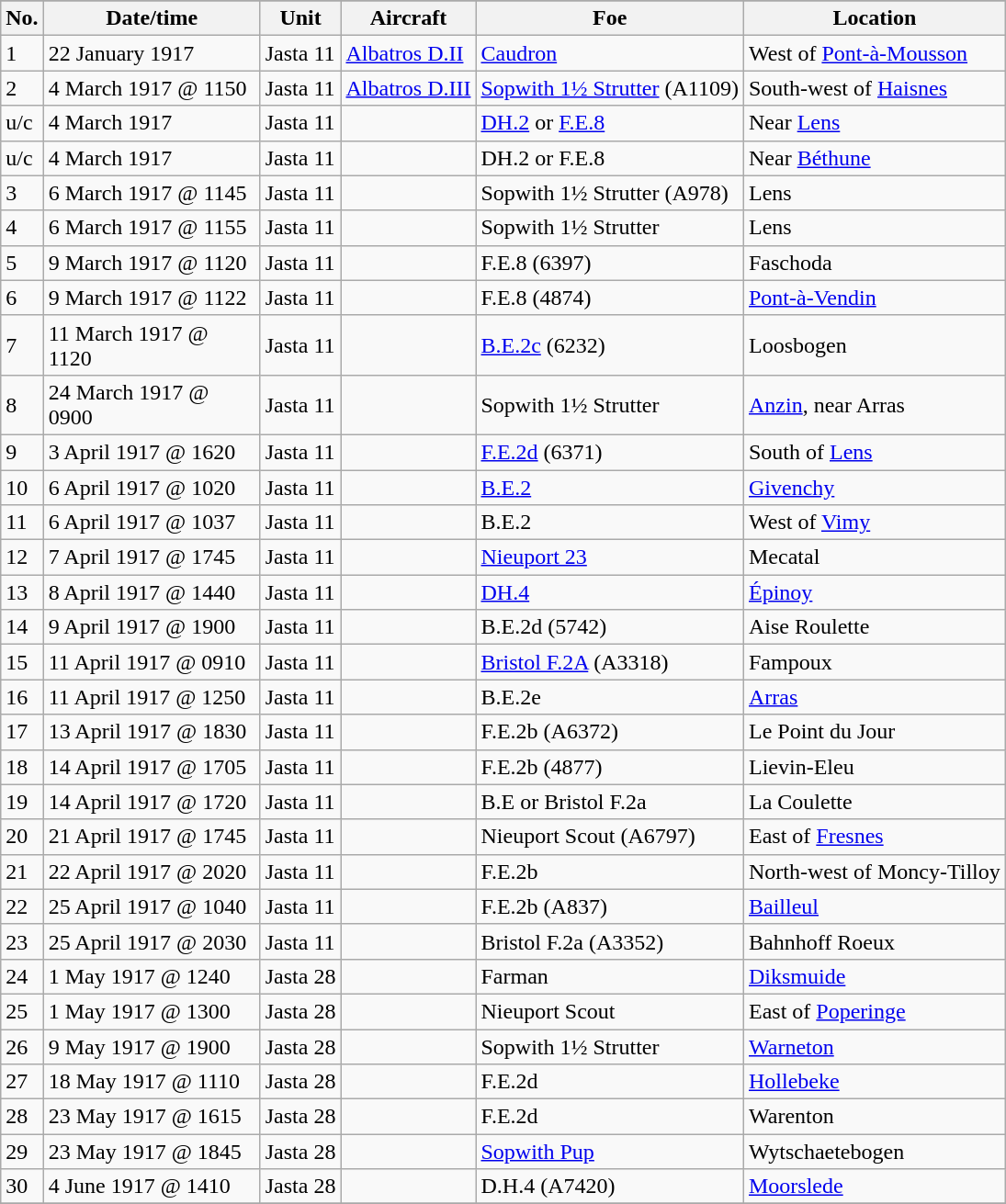<table class="wikitable">
<tr>
</tr>
<tr>
<th>No.</th>
<th width="150">Date/time</th>
<th>Unit</th>
<th>Aircraft</th>
<th>Foe</th>
<th>Location</th>
</tr>
<tr>
<td>1</td>
<td>22 January 1917</td>
<td>Jasta 11</td>
<td><a href='#'>Albatros D.II</a></td>
<td><a href='#'>Caudron</a></td>
<td>West of <a href='#'>Pont-à-Mousson</a></td>
</tr>
<tr>
<td>2</td>
<td>4 March 1917 @ 1150</td>
<td>Jasta 11</td>
<td><a href='#'>Albatros D.III</a></td>
<td><a href='#'>Sopwith 1½ Strutter</a> (A1109)</td>
<td>South-west of <a href='#'>Haisnes</a></td>
</tr>
<tr>
<td>u/c</td>
<td>4 March 1917</td>
<td>Jasta 11</td>
<td></td>
<td><a href='#'>DH.2</a> or <a href='#'>F.E.8</a></td>
<td>Near <a href='#'>Lens</a></td>
</tr>
<tr>
<td>u/c</td>
<td>4 March 1917</td>
<td>Jasta 11</td>
<td></td>
<td>DH.2 or F.E.8</td>
<td>Near <a href='#'>Béthune</a></td>
</tr>
<tr>
<td>3</td>
<td>6 March 1917 @ 1145</td>
<td>Jasta 11</td>
<td></td>
<td>Sopwith 1½ Strutter (A978)</td>
<td>Lens</td>
</tr>
<tr>
<td>4</td>
<td>6 March 1917 @ 1155</td>
<td>Jasta 11</td>
<td></td>
<td>Sopwith 1½ Strutter</td>
<td>Lens</td>
</tr>
<tr>
<td>5</td>
<td>9 March 1917 @ 1120</td>
<td>Jasta 11</td>
<td></td>
<td>F.E.8 (6397)</td>
<td>Faschoda</td>
</tr>
<tr>
<td>6</td>
<td>9 March 1917 @ 1122</td>
<td>Jasta 11</td>
<td></td>
<td>F.E.8 (4874)</td>
<td><a href='#'>Pont-à-Vendin</a></td>
</tr>
<tr>
<td>7</td>
<td>11 March 1917 @ 1120</td>
<td>Jasta 11</td>
<td></td>
<td><a href='#'>B.E.2c</a> (6232)</td>
<td>Loosbogen</td>
</tr>
<tr>
<td>8</td>
<td>24 March 1917 @ 0900</td>
<td>Jasta 11</td>
<td></td>
<td>Sopwith 1½ Strutter</td>
<td><a href='#'>Anzin</a>, near Arras</td>
</tr>
<tr>
<td>9</td>
<td>3 April 1917 @ 1620</td>
<td>Jasta 11</td>
<td></td>
<td><a href='#'>F.E.2d</a> (6371)</td>
<td>South of <a href='#'>Lens</a></td>
</tr>
<tr>
<td>10</td>
<td>6 April 1917 @ 1020</td>
<td>Jasta 11</td>
<td></td>
<td><a href='#'>B.E.2</a></td>
<td><a href='#'>Givenchy</a></td>
</tr>
<tr>
<td>11</td>
<td>6 April 1917 @ 1037</td>
<td>Jasta 11</td>
<td></td>
<td>B.E.2</td>
<td>West of <a href='#'>Vimy</a></td>
</tr>
<tr>
<td>12</td>
<td>7 April 1917 @ 1745</td>
<td>Jasta 11</td>
<td></td>
<td><a href='#'>Nieuport 23</a></td>
<td>Mecatal</td>
</tr>
<tr>
<td>13</td>
<td>8 April 1917 @ 1440</td>
<td>Jasta 11</td>
<td></td>
<td><a href='#'>DH.4</a></td>
<td><a href='#'>Épinoy</a></td>
</tr>
<tr>
<td>14</td>
<td>9 April 1917 @ 1900</td>
<td>Jasta 11</td>
<td></td>
<td>B.E.2d (5742)</td>
<td>Aise Roulette</td>
</tr>
<tr>
<td>15</td>
<td>11 April 1917 @ 0910</td>
<td>Jasta 11</td>
<td></td>
<td><a href='#'>Bristol F.2A</a> (A3318)</td>
<td>Fampoux</td>
</tr>
<tr>
<td>16</td>
<td>11 April 1917 @ 1250</td>
<td>Jasta 11</td>
<td></td>
<td>B.E.2e</td>
<td><a href='#'>Arras</a></td>
</tr>
<tr>
<td>17</td>
<td>13 April 1917 @ 1830</td>
<td>Jasta 11</td>
<td></td>
<td>F.E.2b (A6372)</td>
<td>Le Point du Jour</td>
</tr>
<tr>
<td>18</td>
<td>14 April 1917 @ 1705</td>
<td>Jasta 11</td>
<td></td>
<td>F.E.2b (4877)</td>
<td>Lievin-Eleu</td>
</tr>
<tr>
<td>19</td>
<td>14 April 1917 @ 1720</td>
<td>Jasta 11</td>
<td></td>
<td>B.E or Bristol F.2a</td>
<td>La Coulette</td>
</tr>
<tr>
<td>20</td>
<td>21 April 1917 @ 1745</td>
<td>Jasta 11</td>
<td></td>
<td>Nieuport Scout (A6797)</td>
<td>East of <a href='#'>Fresnes</a></td>
</tr>
<tr>
<td>21</td>
<td>22 April 1917 @ 2020</td>
<td>Jasta 11</td>
<td></td>
<td>F.E.2b</td>
<td>North-west of Moncy-Tilloy</td>
</tr>
<tr>
<td>22</td>
<td>25 April 1917 @ 1040</td>
<td>Jasta 11</td>
<td></td>
<td>F.E.2b (A837)</td>
<td><a href='#'>Bailleul</a></td>
</tr>
<tr>
<td>23</td>
<td>25 April 1917 @ 2030</td>
<td>Jasta 11</td>
<td></td>
<td>Bristol F.2a (A3352)</td>
<td>Bahnhoff Roeux</td>
</tr>
<tr>
<td>24</td>
<td>1 May 1917 @ 1240</td>
<td>Jasta 28</td>
<td></td>
<td>Farman</td>
<td><a href='#'>Diksmuide</a></td>
</tr>
<tr>
<td>25</td>
<td>1 May 1917 @ 1300</td>
<td>Jasta 28</td>
<td></td>
<td>Nieuport Scout</td>
<td>East of <a href='#'>Poperinge</a></td>
</tr>
<tr>
<td>26</td>
<td>9 May 1917 @ 1900</td>
<td>Jasta 28</td>
<td></td>
<td>Sopwith 1½ Strutter</td>
<td><a href='#'>Warneton</a></td>
</tr>
<tr>
<td>27</td>
<td>18 May 1917 @ 1110</td>
<td>Jasta 28</td>
<td></td>
<td>F.E.2d</td>
<td><a href='#'>Hollebeke</a></td>
</tr>
<tr>
<td>28</td>
<td>23 May 1917 @ 1615</td>
<td>Jasta 28</td>
<td></td>
<td>F.E.2d</td>
<td>Warenton</td>
</tr>
<tr>
<td>29</td>
<td>23 May 1917 @ 1845</td>
<td>Jasta 28</td>
<td></td>
<td><a href='#'>Sopwith Pup</a></td>
<td>Wytschaetebogen</td>
</tr>
<tr>
<td>30</td>
<td>4 June 1917 @ 1410</td>
<td>Jasta 28</td>
<td></td>
<td>D.H.4 (A7420)</td>
<td><a href='#'>Moorslede</a></td>
</tr>
<tr>
</tr>
</table>
